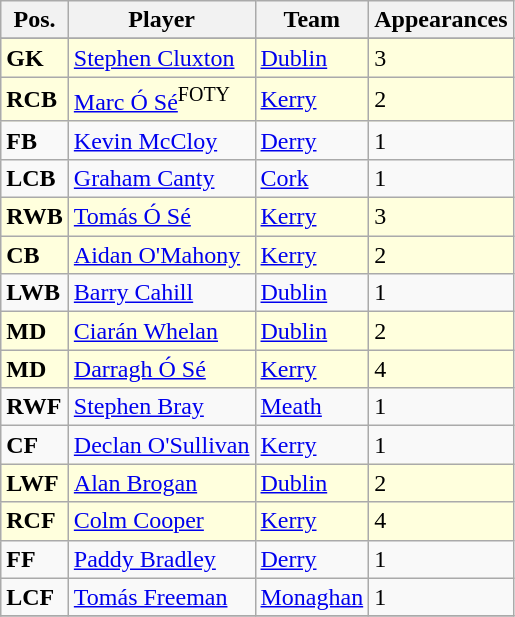<table class="wikitable">
<tr>
<th>Pos.</th>
<th>Player</th>
<th>Team</th>
<th>Appearances</th>
</tr>
<tr>
</tr>
<tr bgcolor=#FFFFDD>
<td><strong>GK</strong></td>
<td> <a href='#'>Stephen Cluxton</a></td>
<td><a href='#'>Dublin</a></td>
<td>3</td>
</tr>
<tr bgcolor=#FFFFDD>
<td><strong>RCB</strong></td>
<td> <a href='#'>Marc Ó Sé</a><sup>FOTY</sup></td>
<td><a href='#'>Kerry</a></td>
<td>2</td>
</tr>
<tr>
<td><strong>FB</strong></td>
<td> <a href='#'>Kevin McCloy</a></td>
<td><a href='#'>Derry</a></td>
<td>1</td>
</tr>
<tr>
<td><strong>LCB</strong></td>
<td> <a href='#'>Graham Canty</a></td>
<td><a href='#'>Cork</a></td>
<td>1</td>
</tr>
<tr bgcolor=#FFFFDD>
<td><strong>RWB</strong></td>
<td> <a href='#'>Tomás Ó Sé</a></td>
<td><a href='#'>Kerry</a></td>
<td>3</td>
</tr>
<tr bgcolor=#FFFFDD>
<td><strong>CB</strong></td>
<td> <a href='#'>Aidan O'Mahony</a></td>
<td><a href='#'>Kerry</a></td>
<td>2</td>
</tr>
<tr>
<td><strong>LWB</strong></td>
<td> <a href='#'>Barry Cahill</a></td>
<td><a href='#'>Dublin</a></td>
<td>1</td>
</tr>
<tr bgcolor=#FFFFDD>
<td><strong>MD</strong></td>
<td> <a href='#'>Ciarán Whelan</a></td>
<td><a href='#'>Dublin</a></td>
<td>2</td>
</tr>
<tr bgcolor=#FFFFDD>
<td><strong>MD</strong></td>
<td> <a href='#'>Darragh Ó Sé</a></td>
<td><a href='#'>Kerry</a></td>
<td>4</td>
</tr>
<tr>
<td><strong>RWF</strong></td>
<td> <a href='#'>Stephen Bray</a></td>
<td><a href='#'>Meath</a></td>
<td>1</td>
</tr>
<tr>
<td><strong>CF</strong></td>
<td> <a href='#'>Declan O'Sullivan</a></td>
<td><a href='#'>Kerry</a></td>
<td>1</td>
</tr>
<tr bgcolor=#FFFFDD>
<td><strong>LWF</strong></td>
<td> <a href='#'>Alan Brogan</a></td>
<td><a href='#'>Dublin</a></td>
<td>2</td>
</tr>
<tr bgcolor=#FFFFDD>
<td><strong>RCF</strong></td>
<td> <a href='#'>Colm Cooper</a></td>
<td><a href='#'>Kerry</a></td>
<td>4</td>
</tr>
<tr>
<td><strong>FF</strong></td>
<td> <a href='#'>Paddy Bradley</a></td>
<td><a href='#'>Derry</a></td>
<td>1</td>
</tr>
<tr>
<td><strong>LCF</strong></td>
<td> <a href='#'>Tomás Freeman</a></td>
<td><a href='#'>Monaghan</a></td>
<td>1</td>
</tr>
<tr>
</tr>
</table>
